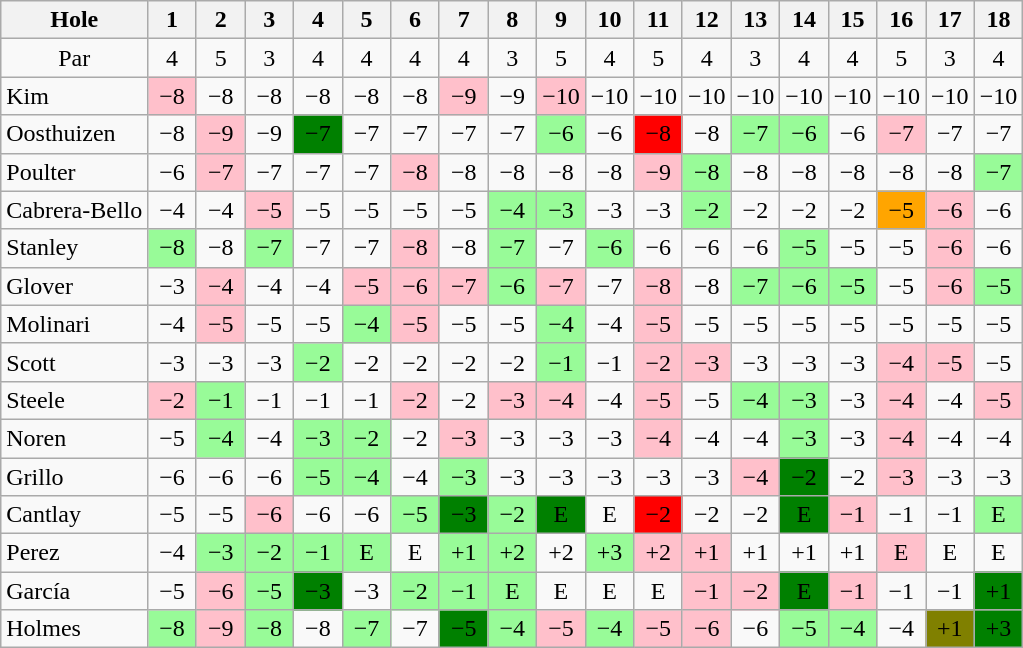<table class="wikitable" style="text-align:center">
<tr>
<th>Hole</th>
<th>1</th>
<th>2</th>
<th>3</th>
<th>4</th>
<th>5</th>
<th>6</th>
<th>7</th>
<th>8</th>
<th>9</th>
<th>10</th>
<th>11</th>
<th>12</th>
<th>13</th>
<th>14</th>
<th>15</th>
<th>16</th>
<th>17</th>
<th>18</th>
</tr>
<tr>
<td>Par</td>
<td>4</td>
<td>5</td>
<td>3</td>
<td>4</td>
<td>4</td>
<td>4</td>
<td>4</td>
<td>3</td>
<td>5</td>
<td>4</td>
<td>5</td>
<td>4</td>
<td>3</td>
<td>4</td>
<td>4</td>
<td>5</td>
<td>3</td>
<td>4</td>
</tr>
<tr>
<td align=left> Kim</td>
<td style="background: Pink;">−8</td>
<td>−8</td>
<td>−8</td>
<td>−8</td>
<td>−8</td>
<td>−8</td>
<td style="background: Pink;">−9</td>
<td>−9</td>
<td style="background: Pink;">−10</td>
<td>−10</td>
<td>−10</td>
<td>−10</td>
<td>−10</td>
<td>−10</td>
<td>−10</td>
<td>−10</td>
<td>−10</td>
<td>−10</td>
</tr>
<tr>
<td align=left> Oosthuizen</td>
<td>−8</td>
<td style="background: Pink;">−9</td>
<td>−9</td>
<td style="background: Green;">−7</td>
<td>−7</td>
<td>−7</td>
<td>−7</td>
<td>−7</td>
<td style="background:PaleGreen;">−6</td>
<td>−6</td>
<td style="background: Red;">−8</td>
<td>−8</td>
<td style="background:PaleGreen;">−7</td>
<td style="background:PaleGreen;">−6</td>
<td>−6</td>
<td style="background: Pink;">−7</td>
<td>−7</td>
<td>−7</td>
</tr>
<tr>
<td align=left> Poulter</td>
<td>−6</td>
<td style="background: Pink;">−7</td>
<td>−7</td>
<td>−7</td>
<td>−7</td>
<td style="background: Pink;">−8</td>
<td>−8</td>
<td>−8</td>
<td>−8</td>
<td>−8</td>
<td style="background: Pink;">−9</td>
<td style="background:PaleGreen;">−8</td>
<td>−8</td>
<td>−8</td>
<td>−8</td>
<td>−8</td>
<td>−8</td>
<td style="background:PaleGreen;">−7</td>
</tr>
<tr>
<td align=left> Cabrera-Bello</td>
<td>−4</td>
<td>−4</td>
<td style="background: Pink;">−5</td>
<td>−5</td>
<td>−5</td>
<td>−5</td>
<td>−5</td>
<td style="background:PaleGreen;">−4</td>
<td style="background:PaleGreen;">−3</td>
<td>−3</td>
<td>−3</td>
<td style="background:PaleGreen;">−2</td>
<td>−2</td>
<td>−2</td>
<td>−2</td>
<td style="background: Orange;">−5</td>
<td style="background: Pink;">−6</td>
<td>−6</td>
</tr>
<tr>
<td align=left> Stanley</td>
<td style="background:PaleGreen;">−8</td>
<td>−8</td>
<td style="background:PaleGreen;">−7</td>
<td>−7</td>
<td>−7</td>
<td style="background: Pink;">−8</td>
<td>−8</td>
<td style="background:PaleGreen;">−7</td>
<td>−7</td>
<td style="background:PaleGreen; width:10px;">−6</td>
<td>−6</td>
<td>−6</td>
<td>−6</td>
<td style="background:PaleGreen;">−5</td>
<td>−5</td>
<td>−5</td>
<td style="background: Pink;">−6</td>
<td>−6</td>
</tr>
<tr>
<td align=left> Glover</td>
<td>−3</td>
<td style="background:Pink;">−4</td>
<td>−4</td>
<td>−4</td>
<td style="background:Pink;">−5</td>
<td style="background:Pink;">−6</td>
<td style="background:Pink;">−7</td>
<td style="background:PaleGreen;">−6</td>
<td style="background:Pink;">−7</td>
<td>−7</td>
<td style="background:Pink;">−8</td>
<td>−8</td>
<td style="background:PaleGreen;">−7</td>
<td style="background:PaleGreen;">−6</td>
<td style="background:PaleGreen;">−5</td>
<td>−5</td>
<td style="background:Pink;">−6</td>
<td style="background:PaleGreen;">−5</td>
</tr>
<tr>
<td align=left> Molinari</td>
<td>−4</td>
<td style="background:Pink;">−5</td>
<td>−5</td>
<td>−5</td>
<td style="background:PaleGreen;">−4</td>
<td style="background:Pink;">−5</td>
<td>−5</td>
<td>−5</td>
<td style="background:PaleGreen;">−4</td>
<td>−4</td>
<td style="background:Pink;">−5</td>
<td>−5</td>
<td>−5</td>
<td>−5</td>
<td>−5</td>
<td>−5</td>
<td>−5</td>
<td>−5</td>
</tr>
<tr>
<td align=left> Scott</td>
<td>−3</td>
<td>−3</td>
<td>−3</td>
<td style="background:PaleGreen;">−2</td>
<td>−2</td>
<td>−2</td>
<td>−2</td>
<td>−2</td>
<td style="background:PaleGreen;">−1</td>
<td>−1</td>
<td style="background:Pink;">−2</td>
<td style="background:Pink;">−3</td>
<td>−3</td>
<td>−3</td>
<td>−3</td>
<td style="background:Pink;">−4</td>
<td style="background:Pink;">−5</td>
<td>−5</td>
</tr>
<tr>
<td align=left> Steele</td>
<td style="background:Pink;">−2</td>
<td style="background:PaleGreen;">−1</td>
<td>−1</td>
<td>−1</td>
<td>−1</td>
<td style="background:Pink;">−2</td>
<td>−2</td>
<td style="background:Pink;">−3</td>
<td style="background:Pink;">−4</td>
<td>−4</td>
<td style="background:Pink;">−5</td>
<td>−5</td>
<td style="background:PaleGreen;">−4</td>
<td style="background:PaleGreen;">−3</td>
<td>−3</td>
<td style="background:Pink;">−4</td>
<td>−4</td>
<td style="background:Pink;">−5</td>
</tr>
<tr>
<td align=left> Noren</td>
<td>−5</td>
<td style="background:PaleGreen;">−4</td>
<td>−4</td>
<td style="background:PaleGreen;">−3</td>
<td style="background:PaleGreen;">−2</td>
<td>−2</td>
<td style="background:Pink;">−3</td>
<td>−3</td>
<td>−3</td>
<td>−3</td>
<td style="background:Pink;">−4</td>
<td>−4</td>
<td>−4</td>
<td style="background:PaleGreen;">−3</td>
<td>−3</td>
<td style="background:Pink;">−4</td>
<td>−4</td>
<td>−4</td>
</tr>
<tr>
<td align=left> Grillo</td>
<td>−6</td>
<td>−6</td>
<td>−6</td>
<td style="background:PaleGreen;">−5</td>
<td style="background:PaleGreen;">−4</td>
<td>−4</td>
<td style="background:PaleGreen;">−3</td>
<td>−3</td>
<td>−3</td>
<td>−3</td>
<td>−3</td>
<td>−3</td>
<td style="background:Pink;">−4</td>
<td style="background:Green;">−2</td>
<td>−2</td>
<td style="background:Pink;">−3</td>
<td>−3</td>
<td>−3</td>
</tr>
<tr>
<td align=left> Cantlay</td>
<td> −5 </td>
<td> −5 </td>
<td style="background:Pink;"> −6 </td>
<td> −6 </td>
<td> −6 </td>
<td style="background:PaleGreen;"> −5 </td>
<td style="background:Green;"> −3 </td>
<td style="background:PaleGreen;"> −2 </td>
<td style="background:Green;">E</td>
<td>E</td>
<td style="background:Red;">−2</td>
<td>−2</td>
<td>−2</td>
<td style="background:Green;">E</td>
<td style="background:Pink;">−1</td>
<td>−1</td>
<td>−1</td>
<td style="background:PaleGreen;">E</td>
</tr>
<tr>
<td align=left> Perez</td>
<td>−4</td>
<td style="background:PaleGreen;">−3</td>
<td style="background:PaleGreen;">−2</td>
<td style="background:PaleGreen;">−1</td>
<td style="background:PaleGreen;">E</td>
<td>E</td>
<td style="background:PaleGreen;">+1</td>
<td style="background:PaleGreen;">+2</td>
<td>+2</td>
<td style="background:PaleGreen;">+3</td>
<td style="background:Pink;">+2</td>
<td style="background:Pink;">+1</td>
<td>+1</td>
<td>+1</td>
<td>+1</td>
<td style="background:Pink;">E</td>
<td>E</td>
<td>E</td>
</tr>
<tr>
<td align=left> García</td>
<td>−5</td>
<td style="background:Pink;">−6</td>
<td style="background:PaleGreen;">−5</td>
<td style="background:Green;">−3</td>
<td>−3</td>
<td style="background:PaleGreen;">−2</td>
<td style="background:PaleGreen;">−1</td>
<td style="background:PaleGreen;">E</td>
<td>E</td>
<td>E</td>
<td>E</td>
<td style="background:Pink;">−1</td>
<td style="background:Pink;">−2</td>
<td style="background:Green;">E</td>
<td style="background:Pink;">−1</td>
<td>−1</td>
<td>−1</td>
<td style="background:Green;">+1</td>
</tr>
<tr>
<td align=left> Holmes</td>
<td style="background:PaleGreen;">−8</td>
<td style="background: Pink;">−9</td>
<td style="background:PaleGreen;">−8</td>
<td>−8</td>
<td style="background:PaleGreen;">−7</td>
<td>−7</td>
<td style="background: Green;">−5</td>
<td style="background:PaleGreen;">−4</td>
<td style="background: Pink;">−5</td>
<td style="background:PaleGreen;">−4</td>
<td style="background: Pink;">−5</td>
<td style="background: Pink;">−6</td>
<td>−6</td>
<td style="background:PaleGreen;">−5</td>
<td style="background:PaleGreen;">−4</td>
<td>−4</td>
<td style="background: Olive;">+1</td>
<td style="background: Green;">+3</td>
</tr>
</table>
